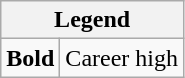<table class="wikitable mw-collapsible mw-collapsed">
<tr>
<th colspan="2">Legend</th>
</tr>
<tr>
<td><strong>Bold</strong></td>
<td>Career high</td>
</tr>
</table>
